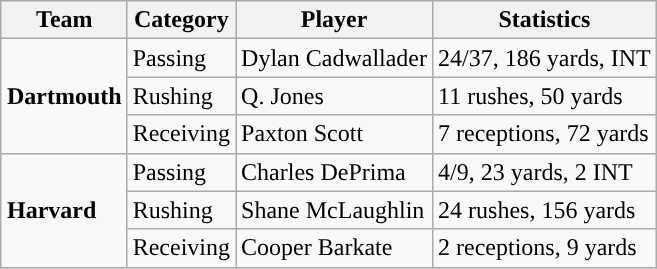<table class="wikitable" style="float: right;">
<tr>
<th>Team</th>
<th>Category</th>
<th>Player</th>
<th>Statistics</th>
</tr>
<tr>
<td rowspan=3><strong>Dartmouth</strong></td>
<td>Passing</td>
<td>Dylan Cadwallader</td>
<td>24/37, 186 yards, INT</td>
</tr>
<tr>
<td>Rushing</td>
<td>Q. Jones</td>
<td>11 rushes, 50 yards</td>
</tr>
<tr>
<td>Receiving</td>
<td>Paxton Scott</td>
<td>7 receptions, 72 yards</td>
</tr>
<tr>
<td rowspan=3><strong>Harvard</strong></td>
<td>Passing</td>
<td>Charles DePrima</td>
<td>4/9, 23 yards, 2 INT</td>
</tr>
<tr>
<td>Rushing</td>
<td>Shane McLaughlin</td>
<td>24 rushes, 156 yards</td>
</tr>
<tr>
<td>Receiving</td>
<td>Cooper Barkate</td>
<td>2 receptions, 9 yards</td>
</tr>
</table>
